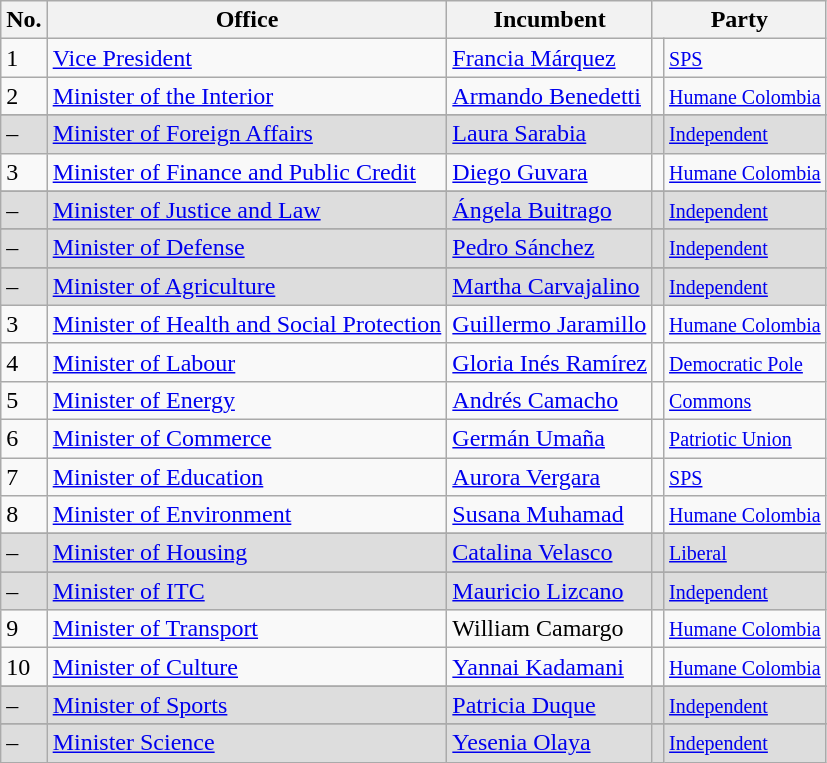<table class=wikitable>
<tr>
<th><abbr>No.</abbr></th>
<th>Office</th>
<th>Incumbent</th>
<th colspan=2>Party</th>
</tr>
<tr>
<td>1</td>
<td><a href='#'>Vice President</a></td>
<td><a href='#'>Francia Márquez</a></td>
<td bgcolor=></td>
<td><small><a href='#'>SPS</a></small></td>
</tr>
<tr>
<td>2</td>
<td><a href='#'>Minister of the Interior</a></td>
<td><a href='#'>Armando Benedetti</a></td>
<td bgcolor=></td>
<td><small><a href='#'>Humane Colombia</a></small></td>
</tr>
<tr>
</tr>
<tr style="background:#dddddd">
<td>–</td>
<td><a href='#'>Minister of Foreign Affairs</a></td>
<td><a href='#'>Laura Sarabia</a></td>
<td></td>
<td><small><a href='#'>Independent</a></small></td>
</tr>
<tr>
<td>3</td>
<td><a href='#'>Minister of Finance and Public Credit</a></td>
<td><a href='#'>Diego Guvara</a></td>
<td bgcolor=></td>
<td><small><a href='#'>Humane Colombia</a></small></td>
</tr>
<tr>
</tr>
<tr style="background:#dddddd">
<td>–</td>
<td><a href='#'>Minister of Justice and Law</a></td>
<td><a href='#'>Ángela Buitrago</a></td>
<td></td>
<td><small><a href='#'>Independent</a></small></td>
</tr>
<tr>
</tr>
<tr style="background:#dddddd">
<td>–</td>
<td><a href='#'>Minister of Defense</a></td>
<td><a href='#'>Pedro Sánchez</a></td>
<td></td>
<td><small><a href='#'>Independent</a></small></td>
</tr>
<tr>
</tr>
<tr style="background:#dddddd">
<td>–</td>
<td><a href='#'>Minister of Agriculture</a></td>
<td><a href='#'>Martha Carvajalino</a></td>
<td></td>
<td><small><a href='#'>Independent</a></small></td>
</tr>
<tr>
<td>3</td>
<td><a href='#'>Minister of Health and Social Protection</a></td>
<td><a href='#'>Guillermo Jaramillo</a></td>
<td bgcolor=></td>
<td><small><a href='#'>Humane Colombia</a></small></td>
</tr>
<tr>
<td>4</td>
<td><a href='#'>Minister of Labour</a></td>
<td><a href='#'>Gloria Inés Ramírez</a></td>
<td bgcolor=></td>
<td><small><a href='#'>Democratic Pole</a></small></td>
</tr>
<tr>
<td>5</td>
<td><a href='#'>Minister of Energy</a></td>
<td><a href='#'>Andrés Camacho</a></td>
<td bgcolor=></td>
<td><small><a href='#'>Commons</a></small></td>
</tr>
<tr>
<td>6</td>
<td><a href='#'>Minister of Commerce</a></td>
<td><a href='#'>Germán Umaña</a></td>
<td bgcolor= ></td>
<td><small><a href='#'>Patriotic Union</a></small></td>
</tr>
<tr>
<td>7</td>
<td><a href='#'>Minister of Education</a></td>
<td><a href='#'>Aurora Vergara</a></td>
<td bgcolor=></td>
<td><small><a href='#'>SPS</a></small></td>
</tr>
<tr>
<td>8</td>
<td><a href='#'>Minister of Environment</a></td>
<td><a href='#'>Susana Muhamad</a></td>
<td bgcolor=></td>
<td><small><a href='#'>Humane Colombia</a></small></td>
</tr>
<tr>
</tr>
<tr style="background:#dddddd">
<td>–</td>
<td><a href='#'>Minister of Housing</a></td>
<td><a href='#'>Catalina Velasco</a></td>
<td bgcolor=></td>
<td><small><a href='#'>Liberal</a></small></td>
</tr>
<tr>
</tr>
<tr style="background:#dddddd">
<td>–</td>
<td><a href='#'>Minister of ITC</a></td>
<td><a href='#'>Mauricio Lizcano</a></td>
<td></td>
<td><small><a href='#'>Independent</a></small></td>
</tr>
<tr>
<td>9</td>
<td><a href='#'>Minister of Transport</a></td>
<td>William Camargo</td>
<td bgcolor=></td>
<td><small><a href='#'>Humane Colombia</a></small></td>
</tr>
<tr>
<td>10</td>
<td><a href='#'>Minister of Culture</a></td>
<td><a href='#'>Yannai Kadamani</a></td>
<td bgcolor=></td>
<td><small><a href='#'>Humane Colombia</a></small></td>
</tr>
<tr>
</tr>
<tr style="background:#dddddd">
<td>–</td>
<td><a href='#'>Minister of Sports</a></td>
<td><a href='#'>Patricia Duque</a></td>
<td bgcolor=></td>
<td><small><a href='#'>Independent</a></small></td>
</tr>
<tr>
</tr>
<tr style="background:#dddddd">
<td>–</td>
<td><a href='#'>Minister Science</a></td>
<td><a href='#'>Yesenia Olaya</a></td>
<td></td>
<td><small><a href='#'>Independent</a></small></td>
</tr>
</table>
